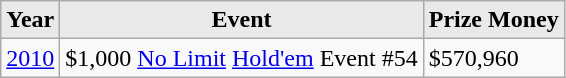<table class="wikitable">
<tr>
<th style="background: #E9E9E9;">Year</th>
<th style="background: #E9E9E9;">Event</th>
<th style="background: #E9E9E9;">Prize Money</th>
</tr>
<tr>
<td><a href='#'>2010</a></td>
<td>$1,000 <a href='#'>No Limit</a> <a href='#'>Hold'em</a> Event #54</td>
<td>$570,960</td>
</tr>
</table>
